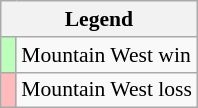<table class="wikitable" style="font-size:90%">
<tr>
<th colspan="2">Legend</th>
</tr>
<tr>
<td style="background:#bfb;"> </td>
<td>Mountain West win</td>
</tr>
<tr>
<td style="background:#fbb;"> </td>
<td>Mountain West loss</td>
</tr>
</table>
